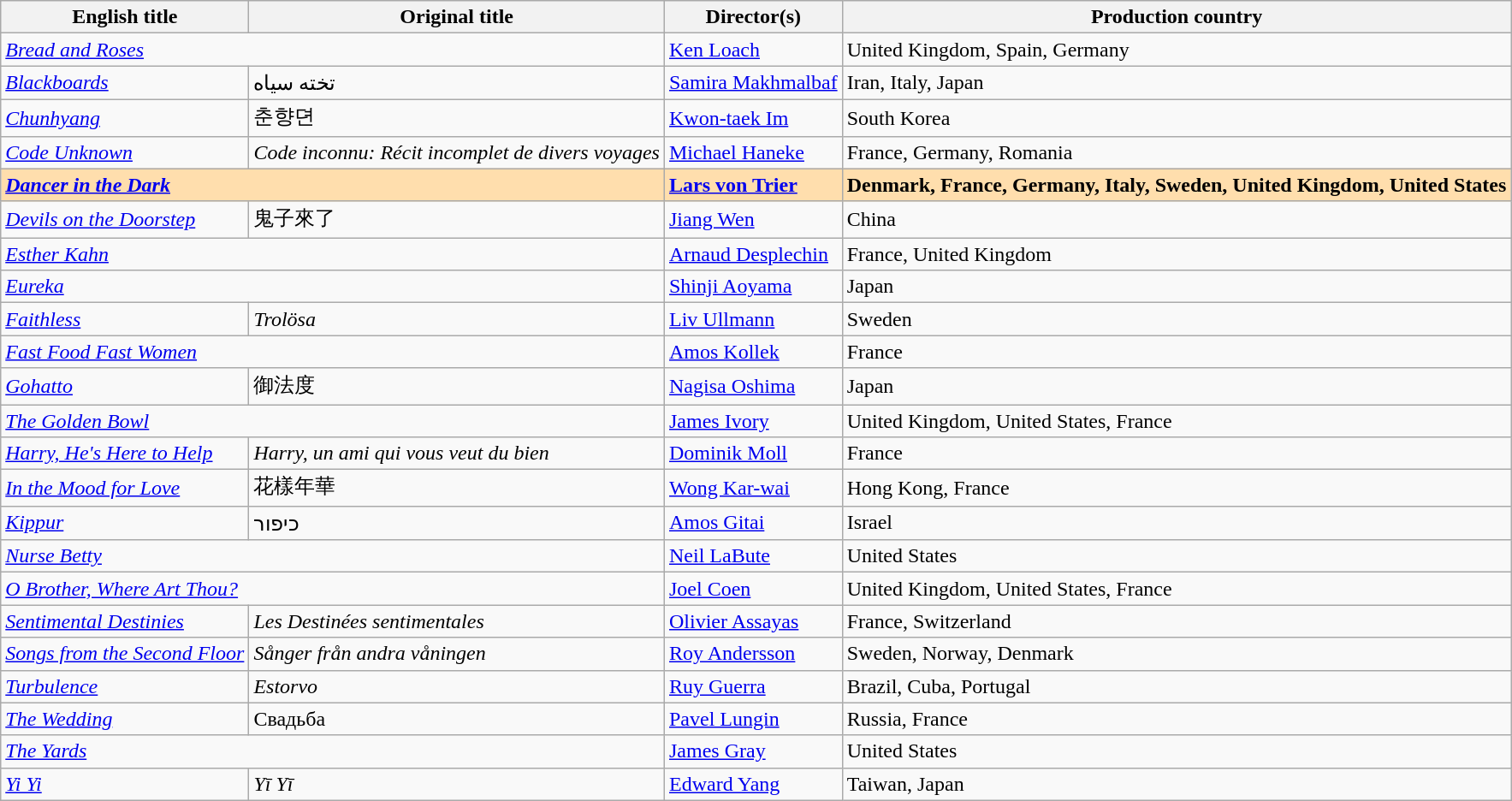<table class="wikitable">
<tr>
<th>English title</th>
<th>Original title</th>
<th>Director(s)</th>
<th>Production country</th>
</tr>
<tr>
<td colspan="2"><em><a href='#'>Bread and Roses</a></em></td>
<td><a href='#'>Ken Loach</a></td>
<td>United Kingdom, Spain, Germany</td>
</tr>
<tr>
<td><em><a href='#'>Blackboards</a></em></td>
<td>تخته سیاه</td>
<td><a href='#'>Samira Makhmalbaf</a></td>
<td>Iran, Italy, Japan</td>
</tr>
<tr>
<td><em><a href='#'>Chunhyang</a></em></td>
<td>춘향뎐</td>
<td><a href='#'>Kwon-taek Im</a></td>
<td>South Korea</td>
</tr>
<tr>
<td><em><a href='#'>Code Unknown</a></em></td>
<td><em>Code inconnu: Récit incomplet de divers voyages</em></td>
<td><a href='#'>Michael Haneke</a></td>
<td>France, Germany, Romania</td>
</tr>
<tr style="background:#FFDEAD;">
<td colspan="2"><strong><em><a href='#'>Dancer in the Dark</a></em></strong></td>
<td><strong><a href='#'>Lars von Trier</a></strong></td>
<td><strong>Denmark, France, Germany, Italy, Sweden, United Kingdom, United States</strong></td>
</tr>
<tr>
<td><em><a href='#'>Devils on the Doorstep</a></em></td>
<td>鬼子來了</td>
<td><a href='#'>Jiang Wen</a></td>
<td>China</td>
</tr>
<tr>
<td colspan="2"><em><a href='#'>Esther Kahn</a></em></td>
<td><a href='#'>Arnaud Desplechin</a></td>
<td>France, United Kingdom</td>
</tr>
<tr>
<td colspan="2"><em><a href='#'>Eureka</a></em></td>
<td><a href='#'>Shinji Aoyama</a></td>
<td>Japan</td>
</tr>
<tr>
<td><em><a href='#'>Faithless</a></em></td>
<td><em>Trolösa</em></td>
<td><a href='#'>Liv Ullmann</a></td>
<td>Sweden</td>
</tr>
<tr>
<td colspan="2"><em><a href='#'>Fast Food Fast Women</a></em></td>
<td><a href='#'>Amos Kollek</a></td>
<td>France</td>
</tr>
<tr>
<td><em><a href='#'>Gohatto</a></em></td>
<td>御法度</td>
<td><a href='#'>Nagisa Oshima</a></td>
<td>Japan</td>
</tr>
<tr>
<td colspan="2"><em><a href='#'>The Golden Bowl</a></em></td>
<td><a href='#'>James Ivory</a></td>
<td>United Kingdom, United States, France</td>
</tr>
<tr>
<td><em><a href='#'>Harry, He's Here to Help</a></em></td>
<td><em>Harry, un ami qui vous veut du bien</em></td>
<td><a href='#'>Dominik Moll</a></td>
<td>France</td>
</tr>
<tr>
<td><em><a href='#'>In the Mood for Love</a></em></td>
<td>花樣年華</td>
<td><a href='#'>Wong Kar-wai</a></td>
<td>Hong Kong, France</td>
</tr>
<tr>
<td><em><a href='#'>Kippur</a></em></td>
<td>כיפור</td>
<td><a href='#'>Amos Gitai</a></td>
<td>Israel</td>
</tr>
<tr>
<td colspan="2"><em><a href='#'>Nurse Betty</a></em></td>
<td><a href='#'>Neil LaBute</a></td>
<td>United States</td>
</tr>
<tr>
<td colspan="2"><em><a href='#'>O Brother, Where Art Thou?</a></em></td>
<td><a href='#'>Joel Coen</a></td>
<td>United Kingdom, United States, France</td>
</tr>
<tr>
<td><em><a href='#'>Sentimental Destinies</a></em></td>
<td><em>Les Destinées sentimentales</em></td>
<td><a href='#'>Olivier Assayas</a></td>
<td>France, Switzerland</td>
</tr>
<tr>
<td><em><a href='#'>Songs from the Second Floor</a></em></td>
<td><em>Sånger från andra våningen</em></td>
<td><a href='#'>Roy Andersson</a></td>
<td>Sweden, Norway, Denmark</td>
</tr>
<tr>
<td><em><a href='#'>Turbulence</a></em></td>
<td><em>Estorvo</em></td>
<td><a href='#'>Ruy Guerra</a></td>
<td>Brazil, Cuba, Portugal</td>
</tr>
<tr>
<td><em><a href='#'>The Wedding</a></em></td>
<td>Свадьба</td>
<td><a href='#'>Pavel Lungin</a></td>
<td>Russia, France</td>
</tr>
<tr>
<td colspan="2"><em><a href='#'>The Yards</a></em></td>
<td><a href='#'>James Gray</a></td>
<td>United States</td>
</tr>
<tr>
<td><em><a href='#'>Yi Yi</a></em></td>
<td><em>Yī Yī</em></td>
<td><a href='#'>Edward Yang</a></td>
<td>Taiwan, Japan</td>
</tr>
</table>
